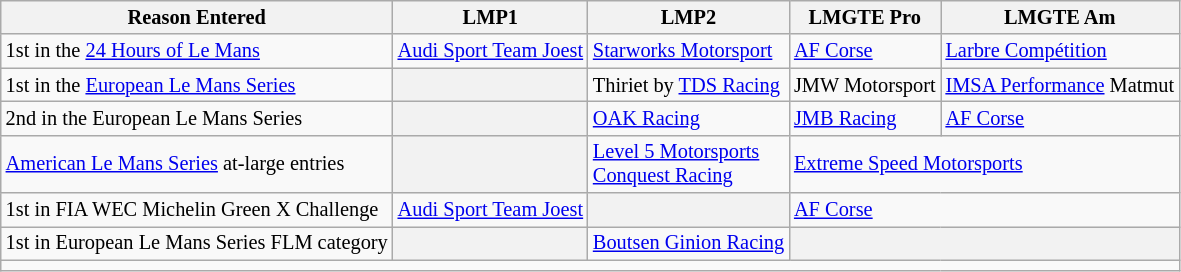<table class="wikitable" style="font-size: 85%;">
<tr>
<th scope="col">Reason Entered</th>
<th scope="col">LMP1</th>
<th scope="col">LMP2</th>
<th scope="col">LMGTE Pro</th>
<th scope="col">LMGTE Am</th>
</tr>
<tr>
<td>1st in the <a href='#'>24 Hours of Le Mans</a></td>
<td> <a href='#'>Audi Sport Team Joest</a></td>
<td> <a href='#'>Starworks Motorsport</a></td>
<td> <a href='#'>AF Corse</a></td>
<td> <a href='#'>Larbre Compétition</a></td>
</tr>
<tr>
<td>1st in the <a href='#'>European Le Mans Series</a></td>
<th></th>
<td> Thiriet by <a href='#'>TDS Racing</a></td>
<td> JMW Motorsport</td>
<td> <a href='#'>IMSA Performance</a> Matmut</td>
</tr>
<tr>
<td>2nd in the European Le Mans Series</td>
<th></th>
<td> <a href='#'>OAK Racing</a></td>
<td> <a href='#'>JMB Racing</a></td>
<td> <a href='#'>AF Corse</a></td>
</tr>
<tr>
<td><a href='#'>American Le Mans Series</a> at-large entries</td>
<th></th>
<td> <a href='#'>Level 5 Motorsports</a><br> <a href='#'>Conquest Racing</a></td>
<td colspan=2> <a href='#'>Extreme Speed Motorsports</a></td>
</tr>
<tr>
<td>1st in FIA WEC Michelin Green X Challenge</td>
<td> <a href='#'>Audi Sport Team Joest</a></td>
<th></th>
<td colspan=2> <a href='#'>AF Corse</a></td>
</tr>
<tr>
<td>1st in European Le Mans Series FLM category</td>
<th></th>
<td> <a href='#'>Boutsen Ginion Racing</a></td>
<th colspan=2></th>
</tr>
<tr>
<td colspan="5"></td>
</tr>
</table>
